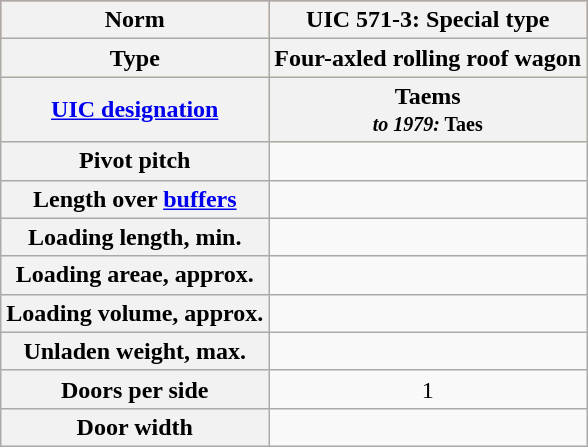<table class="wikitable">
<tr style="background:#FF7F24">
<th>Norm</th>
<th align="center">UIC 571-3: Special type</th>
</tr>
<tr style="background:#FFF68F">
<th>Type</th>
<th>Four-axled rolling roof wagon</th>
</tr>
<tr style="background:#FFF68F">
<th><a href='#'>UIC designation</a></th>
<th>Taems<br><small><em>to 1979:</em> Taes</small></th>
</tr>
<tr>
<th>Pivot pitch</th>
<td align="center"></td>
</tr>
<tr>
<th>Length over <a href='#'>buffers</a></th>
<td align="center"></td>
</tr>
<tr>
<th>Loading length, min.</th>
<td align="center"></td>
</tr>
<tr>
<th>Loading areae, approx.</th>
<td align="center"></td>
</tr>
<tr>
<th>Loading volume, approx.</th>
<td align="center"></td>
</tr>
<tr>
<th>Unladen weight, max.</th>
<td align="center"></td>
</tr>
<tr>
<th>Doors per side</th>
<td align="center">1</td>
</tr>
<tr>
<th>Door width</th>
<td align="center"></td>
</tr>
</table>
